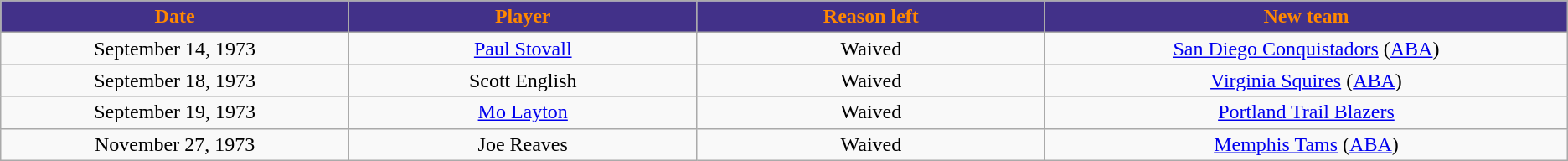<table class="wikitable sortable sortable">
<tr>
<th style="background:#423189; color:#FF8800" width="10%">Date</th>
<th style="background:#423189; color:#FF8800" width="10%">Player</th>
<th style="background:#423189; color:#FF8800" width="10%">Reason left</th>
<th style="background:#423189; color:#FF8800" width="15%">New team</th>
</tr>
<tr style="text-align: center">
<td>September 14, 1973</td>
<td><a href='#'>Paul Stovall</a></td>
<td>Waived</td>
<td><a href='#'>San Diego Conquistadors</a> (<a href='#'>ABA</a>)</td>
</tr>
<tr style="text-align: center">
<td>September 18, 1973</td>
<td>Scott English</td>
<td>Waived</td>
<td><a href='#'>Virginia Squires</a> (<a href='#'>ABA</a>)</td>
</tr>
<tr style="text-align: center">
<td>September 19, 1973</td>
<td><a href='#'>Mo Layton</a></td>
<td>Waived</td>
<td><a href='#'>Portland Trail Blazers</a></td>
</tr>
<tr style="text-align: center">
<td>November 27, 1973</td>
<td>Joe Reaves</td>
<td>Waived</td>
<td><a href='#'>Memphis Tams</a> (<a href='#'>ABA</a>)</td>
</tr>
</table>
